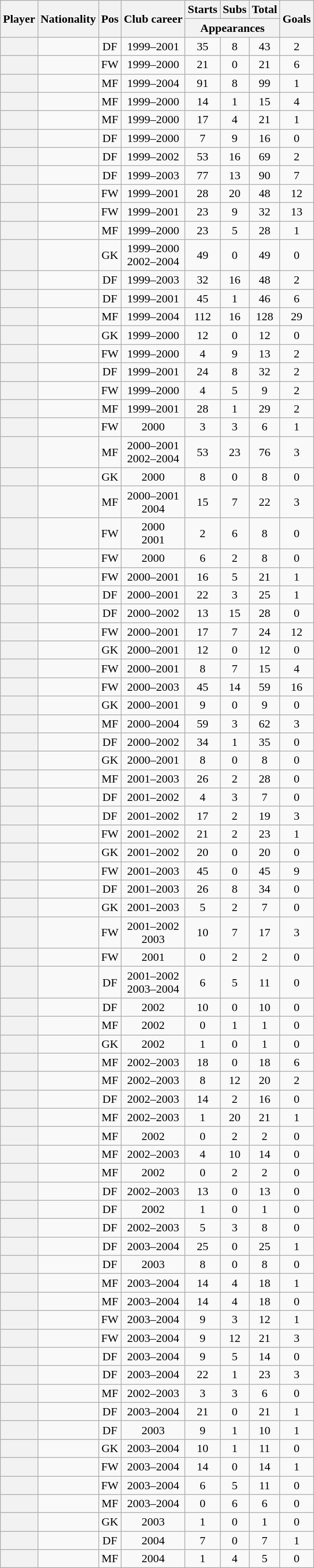<table class="wikitable sortable plainrowheaders" style="text-align:center;">
<tr>
<th scope=col rowspan="2">Player</th>
<th scope=col rowspan="2">Nationality</th>
<th scope=col rowspan="2">Pos</th>
<th scope=col rowspan="2">Club career</th>
<th scope=col>Starts</th>
<th scope=col>Subs</th>
<th scope=col>Total</th>
<th rowspan="2" scope=col>Goals</th>
</tr>
<tr class=unsortable>
<th scope=col colspan="3">Appearances</th>
</tr>
<tr>
<th scope=row></th>
<td align="left"></td>
<td>DF</td>
<td>1999–2001</td>
<td>35</td>
<td>8</td>
<td>43</td>
<td>2</td>
</tr>
<tr>
<th scope=row></th>
<td align="left"></td>
<td>FW</td>
<td>1999–2000</td>
<td>21</td>
<td>0</td>
<td>21</td>
<td>6</td>
</tr>
<tr>
<th scope=row></th>
<td align="left"></td>
<td>MF</td>
<td>1999–2004</td>
<td>91</td>
<td>8</td>
<td>99</td>
<td>1</td>
</tr>
<tr>
<th scope=row></th>
<td align="left"></td>
<td>MF</td>
<td>1999–2000</td>
<td>14</td>
<td>1</td>
<td>15</td>
<td>4</td>
</tr>
<tr>
<th scope=row></th>
<td align="left"></td>
<td>MF</td>
<td>1999–2000</td>
<td>17</td>
<td>4</td>
<td>21</td>
<td>1</td>
</tr>
<tr>
<th scope=row></th>
<td align="left"></td>
<td>DF</td>
<td>1999–2000</td>
<td>7</td>
<td>9</td>
<td>16</td>
<td>0</td>
</tr>
<tr>
<th scope=row></th>
<td align="left"></td>
<td>DF</td>
<td>1999–2002</td>
<td>53</td>
<td>16</td>
<td>69</td>
<td>2</td>
</tr>
<tr>
<th scope=row></th>
<td align="left"></td>
<td>DF</td>
<td>1999–2003</td>
<td>77</td>
<td>13</td>
<td>90</td>
<td>7</td>
</tr>
<tr>
<th scope=row></th>
<td align="left"></td>
<td>FW</td>
<td>1999–2001</td>
<td>28</td>
<td>20</td>
<td>48</td>
<td>12</td>
</tr>
<tr>
<th scope=row></th>
<td align="left"></td>
<td>FW</td>
<td>1999–2001</td>
<td>23</td>
<td>9</td>
<td>32</td>
<td>13</td>
</tr>
<tr>
<th scope=row></th>
<td align="left"></td>
<td>MF</td>
<td>1999–2000</td>
<td>23</td>
<td>5</td>
<td>28</td>
<td>1</td>
</tr>
<tr>
<th scope=row></th>
<td align="left"></td>
<td>GK</td>
<td>1999–2000<br>2002–2004</td>
<td>49</td>
<td>0</td>
<td>49</td>
<td>0</td>
</tr>
<tr>
<th scope=row></th>
<td align="left"></td>
<td>DF</td>
<td>1999–2003</td>
<td>32</td>
<td>16</td>
<td>48</td>
<td>2</td>
</tr>
<tr>
<th scope=row></th>
<td align="left"></td>
<td>DF</td>
<td>1999–2001</td>
<td>45</td>
<td>1</td>
<td>46</td>
<td>6</td>
</tr>
<tr>
<th scope=row></th>
<td align="left"></td>
<td>MF</td>
<td>1999–2004</td>
<td>112</td>
<td>16</td>
<td>128</td>
<td>29</td>
</tr>
<tr>
<th scope=row></th>
<td align="left"></td>
<td>GK</td>
<td>1999–2000</td>
<td>12</td>
<td>0</td>
<td>12</td>
<td>0</td>
</tr>
<tr>
<th scope=row></th>
<td align="left"></td>
<td>FW</td>
<td>1999–2000</td>
<td>4</td>
<td>9</td>
<td>13</td>
<td>2</td>
</tr>
<tr>
<th scope=row></th>
<td align="left"></td>
<td>DF</td>
<td>1999–2001</td>
<td>24</td>
<td>8</td>
<td>32</td>
<td>2</td>
</tr>
<tr>
<th scope=row></th>
<td align="left"></td>
<td>FW</td>
<td>1999–2000</td>
<td>4</td>
<td>5</td>
<td>9</td>
<td>2</td>
</tr>
<tr>
<th scope=row></th>
<td align="left"></td>
<td>MF</td>
<td>1999–2001</td>
<td>28</td>
<td>1</td>
<td>29</td>
<td>2</td>
</tr>
<tr>
<th scope=row></th>
<td align="left"></td>
<td>FW</td>
<td>2000</td>
<td>3</td>
<td>3</td>
<td>6</td>
<td>1</td>
</tr>
<tr>
<th scope=row></th>
<td align="left"></td>
<td>MF</td>
<td>2000–2001<br>2002–2004</td>
<td>53</td>
<td>23</td>
<td>76</td>
<td>3</td>
</tr>
<tr>
<th scope=row></th>
<td align="left"></td>
<td>GK</td>
<td>2000</td>
<td>8</td>
<td>0</td>
<td>8</td>
<td>0</td>
</tr>
<tr>
<th scope=row></th>
<td align="left"></td>
<td>MF</td>
<td>2000–2001<br>2004</td>
<td>15</td>
<td>7</td>
<td>22</td>
<td>3</td>
</tr>
<tr>
<th scope=row></th>
<td align="left"></td>
<td>FW</td>
<td>2000<br>2001</td>
<td>2</td>
<td>6</td>
<td>8</td>
<td>0</td>
</tr>
<tr>
<th scope=row></th>
<td align="left"></td>
<td>FW</td>
<td>2000</td>
<td>6</td>
<td>2</td>
<td>8</td>
<td>0</td>
</tr>
<tr>
<th scope=row></th>
<td align="left"></td>
<td>FW</td>
<td>2000–2001</td>
<td>16</td>
<td>5</td>
<td>21</td>
<td>1</td>
</tr>
<tr>
<th scope=row></th>
<td align="left"></td>
<td>DF</td>
<td>2000–2001</td>
<td>22</td>
<td>3</td>
<td>25</td>
<td>1</td>
</tr>
<tr>
<th scope=row></th>
<td align="left"></td>
<td>DF</td>
<td>2000–2002</td>
<td>13</td>
<td>15</td>
<td>28</td>
<td>0</td>
</tr>
<tr>
<th scope=row></th>
<td align="left"></td>
<td>FW</td>
<td>2000–2001</td>
<td>17</td>
<td>7</td>
<td>24</td>
<td>12</td>
</tr>
<tr>
<th scope=row></th>
<td align="left"></td>
<td>GK</td>
<td>2000–2001</td>
<td>12</td>
<td>0</td>
<td>12</td>
<td>0</td>
</tr>
<tr>
<th scope=row></th>
<td align="left"></td>
<td>FW</td>
<td>2000–2001</td>
<td>8</td>
<td>7</td>
<td>15</td>
<td>4</td>
</tr>
<tr>
<th scope=row></th>
<td align="left"></td>
<td>FW</td>
<td>2000–2003</td>
<td>45</td>
<td>14</td>
<td>59</td>
<td>16</td>
</tr>
<tr>
<th scope=row></th>
<td align="left"></td>
<td>GK</td>
<td>2000–2001</td>
<td>9</td>
<td>0</td>
<td>9</td>
<td>0</td>
</tr>
<tr>
<th scope=row></th>
<td align="left"></td>
<td>MF</td>
<td>2000–2004</td>
<td>59</td>
<td>3</td>
<td>62</td>
<td>3</td>
</tr>
<tr>
<th scope=row></th>
<td align="left"></td>
<td>DF</td>
<td>2000–2002</td>
<td>34</td>
<td>1</td>
<td>35</td>
<td>0</td>
</tr>
<tr>
<th scope=row></th>
<td align="left"></td>
<td>GK</td>
<td>2000–2001</td>
<td>8</td>
<td>0</td>
<td>8</td>
<td>0</td>
</tr>
<tr>
<th scope=row></th>
<td align="left"></td>
<td>MF</td>
<td>2001–2003</td>
<td>26</td>
<td>2</td>
<td>28</td>
<td>0</td>
</tr>
<tr>
<th scope=row></th>
<td align="left"></td>
<td>DF</td>
<td>2001–2002</td>
<td>4</td>
<td>3</td>
<td>7</td>
<td>0</td>
</tr>
<tr>
<th scope=row></th>
<td align="left"></td>
<td>DF</td>
<td>2001–2002</td>
<td>17</td>
<td>2</td>
<td>19</td>
<td>3</td>
</tr>
<tr>
<th scope=row></th>
<td align="left"></td>
<td>FW</td>
<td>2001–2002</td>
<td>21</td>
<td>2</td>
<td>23</td>
<td>1</td>
</tr>
<tr>
<th scope=row></th>
<td align="left"></td>
<td>GK</td>
<td>2001–2002</td>
<td>20</td>
<td>0</td>
<td>20</td>
<td>0</td>
</tr>
<tr>
<th scope=row></th>
<td align="left"></td>
<td>FW</td>
<td>2001–2003</td>
<td>45</td>
<td>0</td>
<td>45</td>
<td>9</td>
</tr>
<tr>
<th scope=row></th>
<td align="left"></td>
<td>DF</td>
<td>2001–2003</td>
<td>26</td>
<td>8</td>
<td>34</td>
<td>0</td>
</tr>
<tr>
<th scope=row></th>
<td align="left"></td>
<td>GK</td>
<td>2001–2003</td>
<td>5</td>
<td>2</td>
<td>7</td>
<td>0</td>
</tr>
<tr>
<th scope=row></th>
<td align="left"></td>
<td>FW</td>
<td>2001–2002<br>2003</td>
<td>10</td>
<td>7</td>
<td>17</td>
<td>3</td>
</tr>
<tr>
<th scope=row></th>
<td align="left"></td>
<td>FW</td>
<td>2001</td>
<td>0</td>
<td>2</td>
<td>2</td>
<td>0</td>
</tr>
<tr>
<th scope=row></th>
<td align="left"></td>
<td>DF</td>
<td>2001–2002<br>2003–2004</td>
<td>6</td>
<td>5</td>
<td>11</td>
<td>0</td>
</tr>
<tr>
<th scope=row></th>
<td align="left"></td>
<td>DF</td>
<td>2002</td>
<td>10</td>
<td>0</td>
<td>10</td>
<td>0</td>
</tr>
<tr>
<th scope=row></th>
<td align="left"></td>
<td>MF</td>
<td>2002</td>
<td>0</td>
<td>1</td>
<td>1</td>
<td>0</td>
</tr>
<tr>
<th scope=row></th>
<td align="left"></td>
<td>GK</td>
<td>2002</td>
<td>1</td>
<td>0</td>
<td>1</td>
<td>0</td>
</tr>
<tr>
<th scope=row></th>
<td align="left"></td>
<td>MF</td>
<td>2002–2003</td>
<td>18</td>
<td>0</td>
<td>18</td>
<td>6</td>
</tr>
<tr>
<th scope=row></th>
<td align="left"></td>
<td>MF</td>
<td>2002–2003</td>
<td>8</td>
<td>12</td>
<td>20</td>
<td>2</td>
</tr>
<tr>
<th scope=row></th>
<td align="left"></td>
<td>DF</td>
<td>2002–2003</td>
<td>14</td>
<td>2</td>
<td>16</td>
<td>0</td>
</tr>
<tr>
<th scope=row></th>
<td align="left"></td>
<td>MF</td>
<td>2002–2003</td>
<td>1</td>
<td>20</td>
<td>21</td>
<td>1</td>
</tr>
<tr>
<th scope=row></th>
<td align="left"></td>
<td>MF</td>
<td>2002</td>
<td>0</td>
<td>2</td>
<td>2</td>
<td>0</td>
</tr>
<tr>
<th scope=row></th>
<td align="left"></td>
<td>MF</td>
<td>2002–2003</td>
<td>4</td>
<td>10</td>
<td>14</td>
<td>0</td>
</tr>
<tr>
<th scope=row></th>
<td align="left"></td>
<td>MF</td>
<td>2002</td>
<td>0</td>
<td>2</td>
<td>2</td>
<td>0</td>
</tr>
<tr>
<th scope=row></th>
<td align="left"></td>
<td>DF</td>
<td>2002–2003</td>
<td>13</td>
<td>0</td>
<td>13</td>
<td>0</td>
</tr>
<tr>
<th scope=row></th>
<td align="left"></td>
<td>DF</td>
<td>2002</td>
<td>1</td>
<td>0</td>
<td>1</td>
<td>0</td>
</tr>
<tr>
<th scope=row></th>
<td align="left"></td>
<td>DF</td>
<td>2002–2003</td>
<td>5</td>
<td>3</td>
<td>8</td>
<td>0</td>
</tr>
<tr>
<th scope=row></th>
<td align="left"></td>
<td>DF</td>
<td>2003–2004</td>
<td>25</td>
<td>0</td>
<td>25</td>
<td>1</td>
</tr>
<tr>
<th scope=row></th>
<td align="left"></td>
<td>DF</td>
<td>2003</td>
<td>8</td>
<td>0</td>
<td>8</td>
<td>0</td>
</tr>
<tr>
<th scope=row></th>
<td align="left"></td>
<td>MF</td>
<td>2003–2004</td>
<td>14</td>
<td>4</td>
<td>18</td>
<td>1</td>
</tr>
<tr>
<th scope=row></th>
<td align="left"></td>
<td>MF</td>
<td>2003–2004</td>
<td>14</td>
<td>4</td>
<td>18</td>
<td>0</td>
</tr>
<tr>
<th scope=row></th>
<td align="left"></td>
<td>FW</td>
<td>2003–2004</td>
<td>9</td>
<td>3</td>
<td>12</td>
<td>1</td>
</tr>
<tr>
<th scope=row></th>
<td align="left"></td>
<td>FW</td>
<td>2003–2004</td>
<td>9</td>
<td>12</td>
<td>21</td>
<td>3</td>
</tr>
<tr>
<th scope=row></th>
<td align="left"></td>
<td>DF</td>
<td>2003–2004</td>
<td>9</td>
<td>5</td>
<td>14</td>
<td>0</td>
</tr>
<tr>
<th scope=row></th>
<td align="left"></td>
<td>DF</td>
<td>2003–2004</td>
<td>22</td>
<td>1</td>
<td>23</td>
<td>3</td>
</tr>
<tr>
<th scope=row></th>
<td align="left"></td>
<td>MF</td>
<td>2002–2003</td>
<td>3</td>
<td>3</td>
<td>6</td>
<td>0</td>
</tr>
<tr>
<th scope=row></th>
<td align="left"></td>
<td>DF</td>
<td>2003–2004</td>
<td>21</td>
<td>0</td>
<td>21</td>
<td>1</td>
</tr>
<tr>
<th scope=row></th>
<td align="left"></td>
<td>DF</td>
<td>2003</td>
<td>9</td>
<td>1</td>
<td>10</td>
<td>1</td>
</tr>
<tr>
<th scope=row></th>
<td align="left"></td>
<td>GK</td>
<td>2003–2004</td>
<td>10</td>
<td>1</td>
<td>11</td>
<td>0</td>
</tr>
<tr>
<th scope=row></th>
<td align="left"></td>
<td>FW</td>
<td>2003–2004</td>
<td>14</td>
<td>0</td>
<td>14</td>
<td>1</td>
</tr>
<tr>
<th scope=row></th>
<td align="left"></td>
<td>FW</td>
<td>2003–2004</td>
<td>6</td>
<td>5</td>
<td>11</td>
<td>0</td>
</tr>
<tr>
<th scope=row></th>
<td align="left"></td>
<td>MF</td>
<td>2003–2004</td>
<td>0</td>
<td>6</td>
<td>6</td>
<td>0</td>
</tr>
<tr>
<th scope=row></th>
<td align="left"></td>
<td>GK</td>
<td>2003</td>
<td>1</td>
<td>0</td>
<td>1</td>
<td>0</td>
</tr>
<tr>
<th scope=row></th>
<td align="left"></td>
<td>DF</td>
<td>2004</td>
<td>7</td>
<td>0</td>
<td>7</td>
<td>1</td>
</tr>
<tr>
<th scope=row></th>
<td align="left"></td>
<td>MF</td>
<td>2004</td>
<td>1</td>
<td>4</td>
<td>5</td>
<td>0</td>
</tr>
</table>
